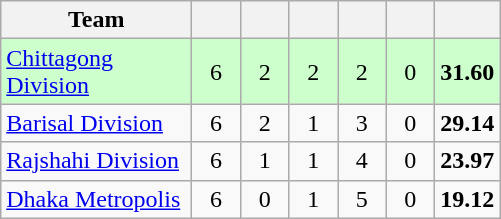<table class="wikitable" style="text-align:center">
<tr>
<th style="width:120px">Team</th>
<th style="width:25px"></th>
<th style="width:25px"></th>
<th style="width:25px"></th>
<th style="width:25px"></th>
<th style="width:25px"></th>
<th style="width:25px"></th>
</tr>
<tr style="background:#cfc;">
<td style="text-align:left"><a href='#'>Chittagong Division</a></td>
<td>6</td>
<td>2</td>
<td>2</td>
<td>2</td>
<td>0</td>
<td><strong>31.60</strong></td>
</tr>
<tr>
<td style="text-align:left"><a href='#'>Barisal Division</a></td>
<td>6</td>
<td>2</td>
<td>1</td>
<td>3</td>
<td>0</td>
<td><strong>29.14</strong></td>
</tr>
<tr>
<td style="text-align:left"><a href='#'>Rajshahi Division</a></td>
<td>6</td>
<td>1</td>
<td>1</td>
<td>4</td>
<td>0</td>
<td><strong>23.97</strong></td>
</tr>
<tr>
<td style="text-align:left"><a href='#'>Dhaka Metropolis</a></td>
<td>6</td>
<td>0</td>
<td>1</td>
<td>5</td>
<td>0</td>
<td><strong>19.12</strong></td>
</tr>
</table>
